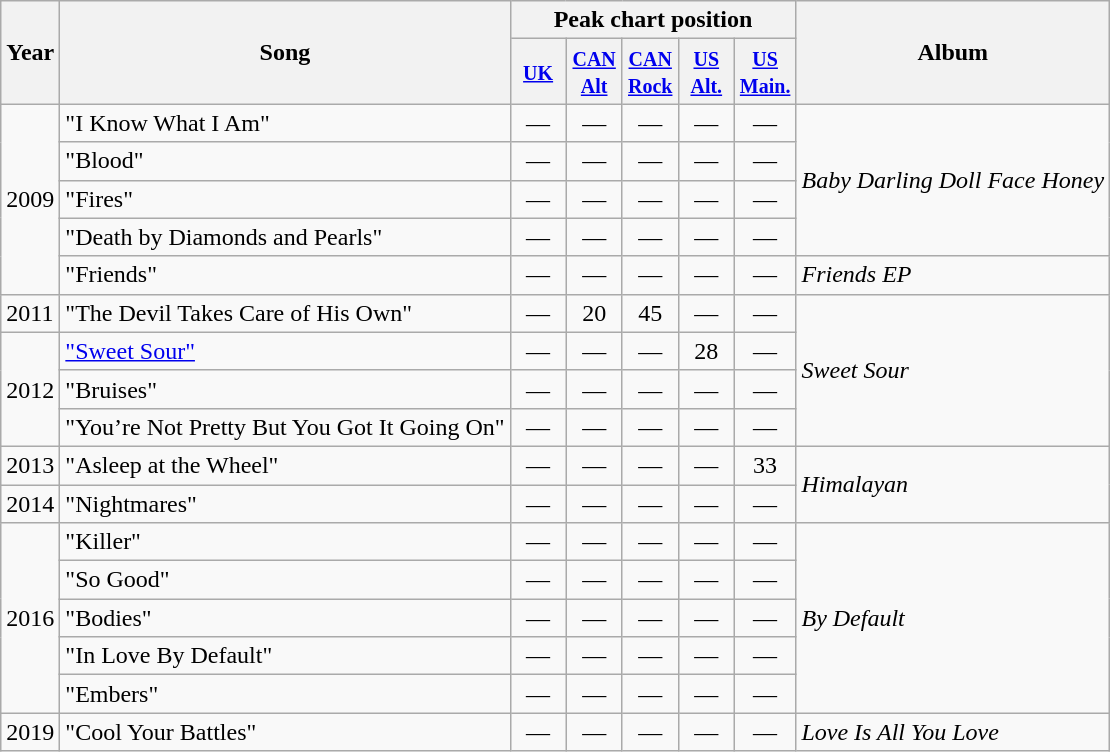<table class="wikitable">
<tr>
<th rowspan="2">Year</th>
<th rowspan="2">Song</th>
<th colspan="5">Peak chart position</th>
<th rowspan="2">Album</th>
</tr>
<tr>
<th style="width:30px;"><small><a href='#'>UK</a></small></th>
<th style="width:30px;"><small><a href='#'>CAN<br>Alt</a><br></small></th>
<th style="width:30px;"><small><a href='#'>CAN<br>Rock</a><br></small></th>
<th style="width:30px;"><small><a href='#'>US<br>Alt.</a></small></th>
<th style="width:30px;"><small><a href='#'>US<br>Main.</a></small></th>
</tr>
<tr>
<td rowspan="5">2009</td>
<td>"I Know What I Am"</td>
<td style="text-align:center;">—</td>
<td style="text-align:center;">—</td>
<td style="text-align:center;">—</td>
<td style="text-align:center;">—</td>
<td style="text-align:center;">—</td>
<td rowspan="4"><em>Baby Darling Doll Face Honey</em></td>
</tr>
<tr>
<td>"Blood"</td>
<td style="text-align:center;">—</td>
<td style="text-align:center;">—</td>
<td style="text-align:center;">—</td>
<td style="text-align:center;">—</td>
<td style="text-align:center;">—</td>
</tr>
<tr>
<td>"Fires"</td>
<td style="text-align:center;">—</td>
<td style="text-align:center;">—</td>
<td style="text-align:center;">—</td>
<td style="text-align:center;">—</td>
<td style="text-align:center;">—</td>
</tr>
<tr>
<td>"Death by Diamonds and Pearls"</td>
<td style="text-align:center;">—</td>
<td style="text-align:center;">—</td>
<td style="text-align:center;">—</td>
<td style="text-align:center;">—</td>
<td style="text-align:center;">—</td>
</tr>
<tr>
<td>"Friends"</td>
<td style="text-align:center;">—</td>
<td style="text-align:center;">—</td>
<td style="text-align:center;">—</td>
<td style="text-align:center;">—</td>
<td style="text-align:center;">—</td>
<td><em>Friends EP</em></td>
</tr>
<tr>
<td>2011</td>
<td>"The Devil Takes Care of His Own"</td>
<td style="text-align:center;">—</td>
<td style="text-align:center;">20</td>
<td style="text-align:center;">45</td>
<td style="text-align:center;">—</td>
<td style="text-align:center;">—</td>
<td rowspan="4"><em>Sweet Sour</em></td>
</tr>
<tr>
<td rowspan="3">2012</td>
<td><a href='#'>"Sweet Sour"</a></td>
<td style="text-align:center;">—</td>
<td style="text-align:center;">—</td>
<td style="text-align:center;">—</td>
<td style="text-align:center;">28</td>
<td style="text-align:center;">—</td>
</tr>
<tr>
<td>"Bruises"</td>
<td style="text-align:center;">—</td>
<td style="text-align:center;">—</td>
<td style="text-align:center;">—</td>
<td style="text-align:center;">—</td>
<td style="text-align:center;">—</td>
</tr>
<tr>
<td>"You’re Not Pretty But You Got It Going On"</td>
<td style="text-align:center;">—</td>
<td style="text-align:center;">—</td>
<td style="text-align:center;">—</td>
<td style="text-align:center;">—</td>
<td style="text-align:center;">—</td>
</tr>
<tr>
<td>2013</td>
<td>"Asleep at the Wheel"</td>
<td style="text-align:center;">—</td>
<td style="text-align:center;">—</td>
<td style="text-align:center;">—</td>
<td style="text-align:center;">—</td>
<td style="text-align:center;">33</td>
<td rowspan="2"><em>Himalayan</em></td>
</tr>
<tr>
<td>2014</td>
<td>"Nightmares"</td>
<td style="text-align:center;">—</td>
<td style="text-align:center;">—</td>
<td style="text-align:center;">—</td>
<td style="text-align:center;">—</td>
<td style="text-align:center;">—</td>
</tr>
<tr>
<td rowspan="5">2016</td>
<td>"Killer"</td>
<td style="text-align:center;">—</td>
<td style="text-align:center;">—</td>
<td style="text-align:center;">—</td>
<td style="text-align:center;">—</td>
<td style="text-align:center;">—</td>
<td rowspan="5"><em>By Default</em></td>
</tr>
<tr>
<td>"So Good"</td>
<td style="text-align:center;">—</td>
<td style="text-align:center;">—</td>
<td style="text-align:center;">—</td>
<td style="text-align:center;">—</td>
<td style="text-align:center;">—</td>
</tr>
<tr>
<td>"Bodies"</td>
<td style="text-align:center;">—</td>
<td style="text-align:center;">—</td>
<td style="text-align:center;">—</td>
<td style="text-align:center;">—</td>
<td style="text-align:center;">—</td>
</tr>
<tr>
<td>"In Love By Default"</td>
<td style="text-align:center;">—</td>
<td style="text-align:center;">—</td>
<td style="text-align:center;">—</td>
<td style="text-align:center;">—</td>
<td style="text-align:center;">—</td>
</tr>
<tr>
<td>"Embers"</td>
<td style="text-align:center;">—</td>
<td style="text-align:center;">—</td>
<td style="text-align:center;">—</td>
<td style="text-align:center;">—</td>
<td style="text-align:center;">—</td>
</tr>
<tr>
<td>2019</td>
<td>"Cool Your Battles"</td>
<td style="text-align:center;">—</td>
<td style="text-align:center;">—</td>
<td style="text-align:center;">—</td>
<td style="text-align:center;">—</td>
<td style="text-align:center;">—</td>
<td><em>Love Is All You Love</em></td>
</tr>
</table>
